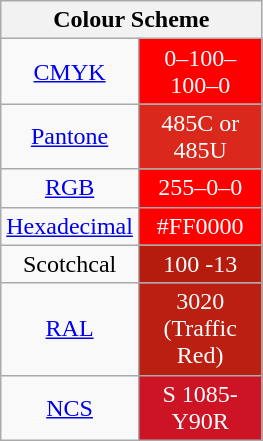<table class="wikitable">
<tr>
<th colspan="2" width="150">Colour Scheme</th>
</tr>
<tr align="center">
<td><a href='#'>CMYK</a></td>
<td style="background-color:#FF0000; color:white; width:75px">0–100–100–0</td>
</tr>
<tr align="center">
<td><a href='#'>Pantone</a></td>
<td style="background-color:#DA291C; color:white; width:75px">485C or 485U</td>
</tr>
<tr align="center">
<td><a href='#'>RGB</a></td>
<td style="background-color:#FF0000; color:white; width:75px">255–0–0</td>
</tr>
<tr align="center">
<td><a href='#'>Hexadecimal</a></td>
<td style="background-color:#FF0000; color:white; width:75px">#FF0000</td>
</tr>
<tr align="center">
<td>Scotchcal</td>
<td style="background-color:#b51c0e; color:white; width:75px">100 -13</td>
</tr>
<tr align="center">
<td><a href='#'>RAL</a></td>
<td style="background-color:#BB1F11; color:white; width:75px">3020 (Traffic Red)</td>
</tr>
<tr align="center">
<td><a href='#'>NCS</a></td>
<td style="background-color:#cd1425; color:white; width:75px">S 1085-Y90R</td>
</tr>
</table>
